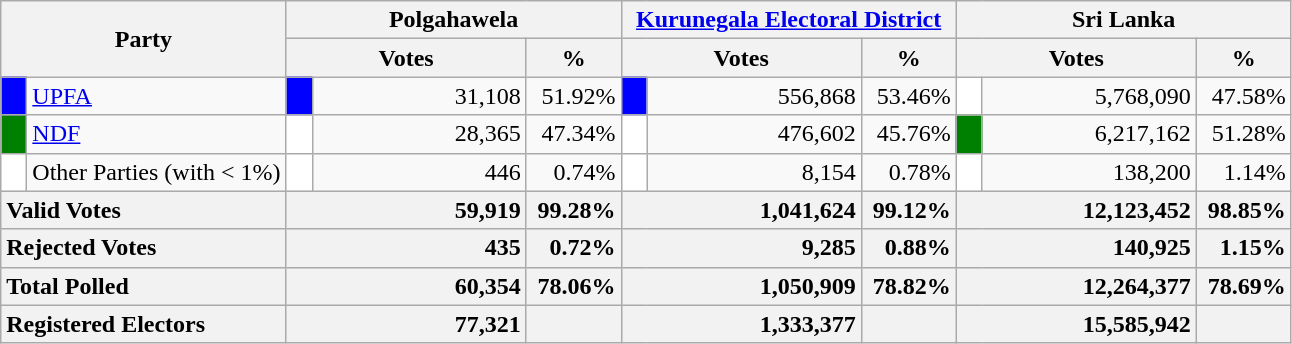<table class="wikitable">
<tr>
<th colspan="2" width="144px"rowspan="2">Party</th>
<th colspan="3" width="216px">Polgahawela</th>
<th colspan="3" width="216px"><a href='#'>Kurunegala Electoral District</a></th>
<th colspan="3" width="216px">Sri Lanka</th>
</tr>
<tr>
<th colspan="2" width="144px">Votes</th>
<th>%</th>
<th colspan="2" width="144px">Votes</th>
<th>%</th>
<th colspan="2" width="144px">Votes</th>
<th>%</th>
</tr>
<tr>
<td style="background-color:blue;" width="10px"></td>
<td style="text-align:left;"><a href='#'>UPFA</a></td>
<td style="background-color:blue;" width="10px"></td>
<td style="text-align:right;">31,108</td>
<td style="text-align:right;">51.92%</td>
<td style="background-color:blue;" width="10px"></td>
<td style="text-align:right;">556,868</td>
<td style="text-align:right;">53.46%</td>
<td style="background-color:white;" width="10px"></td>
<td style="text-align:right;">5,768,090</td>
<td style="text-align:right;">47.58%</td>
</tr>
<tr>
<td style="background-color:green;" width="10px"></td>
<td style="text-align:left;"><a href='#'>NDF</a></td>
<td style="background-color:white;" width="10px"></td>
<td style="text-align:right;">28,365</td>
<td style="text-align:right;">47.34%</td>
<td style="background-color:white;" width="10px"></td>
<td style="text-align:right;">476,602</td>
<td style="text-align:right;">45.76%</td>
<td style="background-color:green;" width="10px"></td>
<td style="text-align:right;">6,217,162</td>
<td style="text-align:right;">51.28%</td>
</tr>
<tr>
<td style="background-color:white;" width="10px"></td>
<td style="text-align:left;">Other Parties (with < 1%)</td>
<td style="background-color:white;" width="10px"></td>
<td style="text-align:right;">446</td>
<td style="text-align:right;">0.74%</td>
<td style="background-color:white;" width="10px"></td>
<td style="text-align:right;">8,154</td>
<td style="text-align:right;">0.78%</td>
<td style="background-color:white;" width="10px"></td>
<td style="text-align:right;">138,200</td>
<td style="text-align:right;">1.14%</td>
</tr>
<tr>
<th colspan="2" width="144px"style="text-align:left;">Valid Votes</th>
<th style="text-align:right;"colspan="2" width="144px">59,919</th>
<th style="text-align:right;">99.28%</th>
<th style="text-align:right;"colspan="2" width="144px">1,041,624</th>
<th style="text-align:right;">99.12%</th>
<th style="text-align:right;"colspan="2" width="144px">12,123,452</th>
<th style="text-align:right;">98.85%</th>
</tr>
<tr>
<th colspan="2" width="144px"style="text-align:left;">Rejected Votes</th>
<th style="text-align:right;"colspan="2" width="144px">435</th>
<th style="text-align:right;">0.72%</th>
<th style="text-align:right;"colspan="2" width="144px">9,285</th>
<th style="text-align:right;">0.88%</th>
<th style="text-align:right;"colspan="2" width="144px">140,925</th>
<th style="text-align:right;">1.15%</th>
</tr>
<tr>
<th colspan="2" width="144px"style="text-align:left;">Total Polled</th>
<th style="text-align:right;"colspan="2" width="144px">60,354</th>
<th style="text-align:right;">78.06%</th>
<th style="text-align:right;"colspan="2" width="144px">1,050,909</th>
<th style="text-align:right;">78.82%</th>
<th style="text-align:right;"colspan="2" width="144px">12,264,377</th>
<th style="text-align:right;">78.69%</th>
</tr>
<tr>
<th colspan="2" width="144px"style="text-align:left;">Registered Electors</th>
<th style="text-align:right;"colspan="2" width="144px">77,321</th>
<th></th>
<th style="text-align:right;"colspan="2" width="144px">1,333,377</th>
<th></th>
<th style="text-align:right;"colspan="2" width="144px">15,585,942</th>
<th></th>
</tr>
</table>
